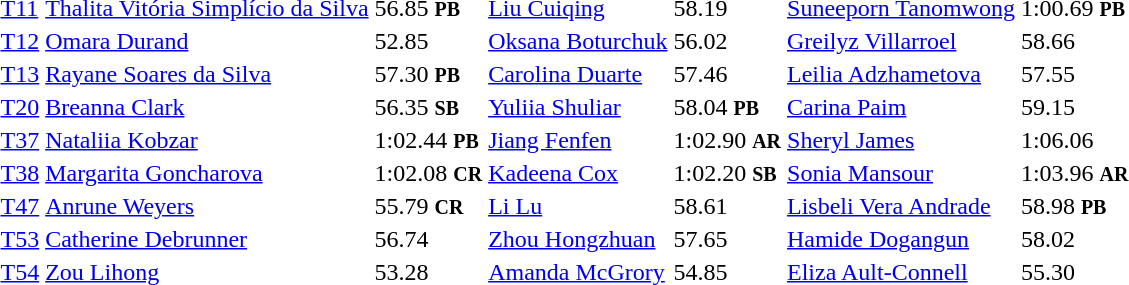<table>
<tr>
<td><a href='#'>T11</a><br></td>
<td><a href='#'>Thalita Vitória Simplício da Silva</a><br></td>
<td>56.85 <small><strong>PB</strong></small></td>
<td><a href='#'>Liu Cuiqing</a><br></td>
<td>58.19</td>
<td><a href='#'>Suneeporn Tanomwong</a><br></td>
<td>1:00.69 <small><strong>PB</strong></small></td>
</tr>
<tr>
<td><a href='#'>T12</a><br></td>
<td><a href='#'>Omara Durand</a><br></td>
<td>52.85</td>
<td><a href='#'>Oksana Boturchuk</a><br></td>
<td>56.02</td>
<td><a href='#'>Greilyz Villarroel</a><br></td>
<td>58.66</td>
</tr>
<tr>
<td><a href='#'>T13</a><br></td>
<td><a href='#'>Rayane Soares da Silva</a><br></td>
<td>57.30 <small><strong>PB</strong></small></td>
<td><a href='#'>Carolina Duarte</a><br></td>
<td>57.46</td>
<td><a href='#'>Leilia Adzhametova</a><br></td>
<td>57.55</td>
</tr>
<tr>
<td><a href='#'>T20</a><br></td>
<td><a href='#'>Breanna Clark</a><br></td>
<td>56.35 <small><strong>SB</strong></small></td>
<td><a href='#'>Yuliia Shuliar</a><br></td>
<td>58.04 <small><strong>PB</strong></small></td>
<td><a href='#'>Carina Paim</a><br></td>
<td>59.15</td>
</tr>
<tr>
<td><a href='#'>T37</a><br></td>
<td><a href='#'>Nataliia Kobzar</a><br></td>
<td>1:02.44 <small><strong>PB</strong></small></td>
<td><a href='#'>Jiang Fenfen</a><br></td>
<td>1:02.90 <small><strong>AR</strong></small></td>
<td><a href='#'>Sheryl James</a><br></td>
<td>1:06.06</td>
</tr>
<tr>
<td><a href='#'>T38</a><br></td>
<td><a href='#'>Margarita Goncharova</a><br></td>
<td>1:02.08 <small><strong>CR</strong></small></td>
<td><a href='#'>Kadeena Cox</a><br></td>
<td>1:02.20 <small><strong>SB</strong></small></td>
<td><a href='#'>Sonia Mansour</a><br></td>
<td>1:03.96 <small><strong>AR</strong></small></td>
</tr>
<tr>
<td><a href='#'>T47</a><br></td>
<td><a href='#'>Anrune Weyers</a><br></td>
<td>55.79 <small><strong>CR</strong></small></td>
<td><a href='#'>Li Lu</a><br></td>
<td>58.61</td>
<td><a href='#'>Lisbeli Vera Andrade</a><br></td>
<td>58.98 <small><strong>PB</strong></small></td>
</tr>
<tr>
<td><a href='#'>T53</a><br></td>
<td><a href='#'>Catherine Debrunner</a><br></td>
<td>56.74</td>
<td><a href='#'>Zhou Hongzhuan</a><br></td>
<td>57.65</td>
<td><a href='#'>Hamide Dogangun</a><br></td>
<td>58.02</td>
</tr>
<tr>
<td><a href='#'>T54</a><br></td>
<td><a href='#'>Zou Lihong</a><br></td>
<td>53.28</td>
<td><a href='#'>Amanda McGrory</a><br></td>
<td>54.85</td>
<td><a href='#'>Eliza Ault-Connell</a><br></td>
<td>55.30</td>
</tr>
</table>
